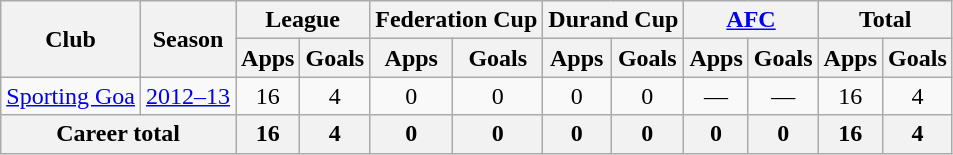<table class="wikitable" style="text-align:center;">
<tr>
<th rowspan="2">Club</th>
<th rowspan="2">Season</th>
<th colspan="2">League</th>
<th colspan="2">Federation Cup</th>
<th colspan="2">Durand Cup</th>
<th colspan="2"><a href='#'>AFC</a></th>
<th colspan="2">Total</th>
</tr>
<tr>
<th>Apps</th>
<th>Goals</th>
<th>Apps</th>
<th>Goals</th>
<th>Apps</th>
<th>Goals</th>
<th>Apps</th>
<th>Goals</th>
<th>Apps</th>
<th>Goals</th>
</tr>
<tr>
<td rowspan="1"><a href='#'>Sporting Goa</a></td>
<td><a href='#'>2012–13</a></td>
<td>16</td>
<td>4</td>
<td>0</td>
<td>0</td>
<td>0</td>
<td>0</td>
<td>—</td>
<td>—</td>
<td>16</td>
<td>4</td>
</tr>
<tr>
<th colspan="2">Career total</th>
<th>16</th>
<th>4</th>
<th>0</th>
<th>0</th>
<th>0</th>
<th>0</th>
<th>0</th>
<th>0</th>
<th>16</th>
<th>4</th>
</tr>
</table>
